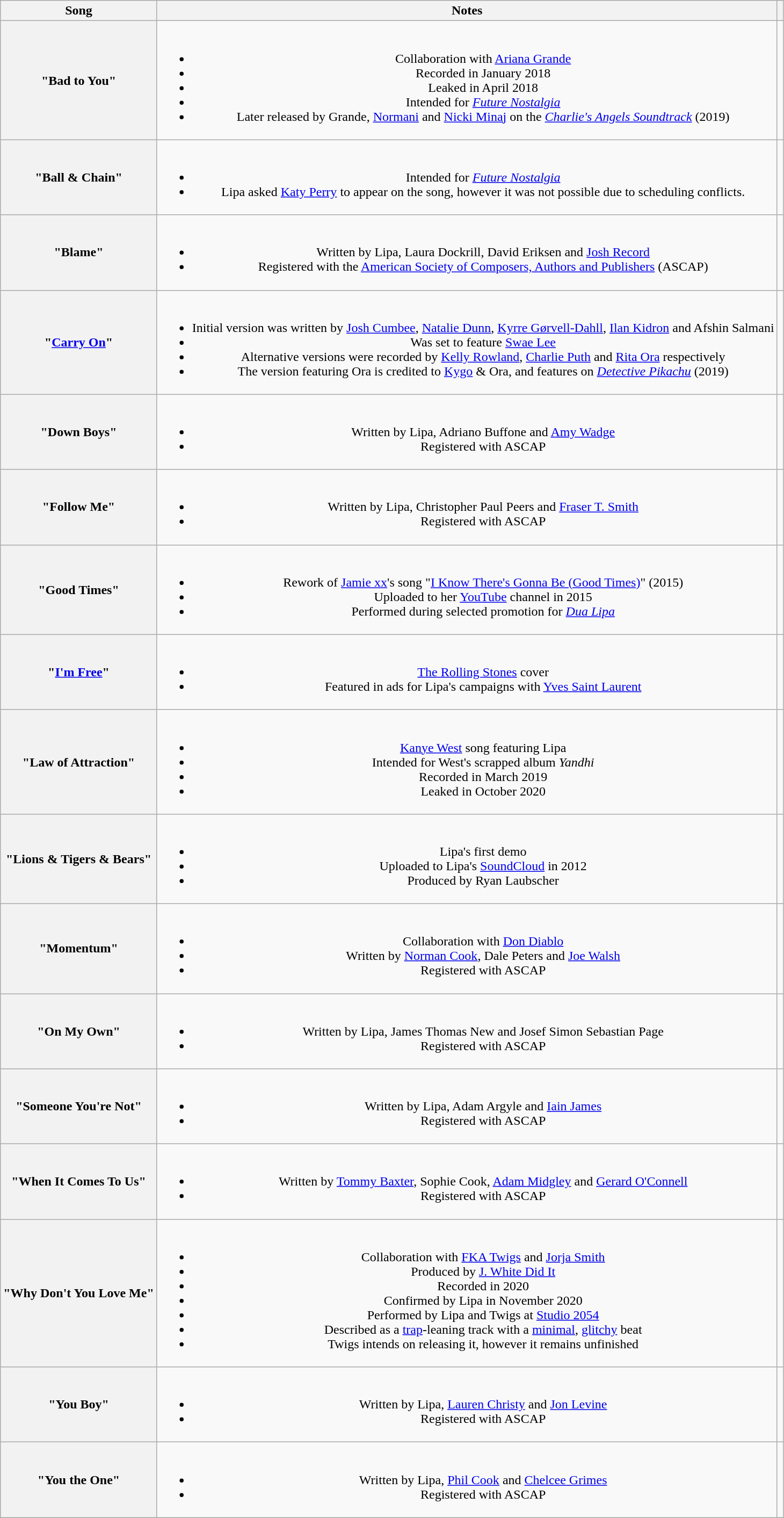<table class="wikitable sortable plainrowheaders" style="text-align:center;">
<tr>
<th scope="col">Song</th>
<th class="unsortable" scope="col">Notes</th>
<th class="unsortable" scope="col"></th>
</tr>
<tr>
<th scope="row">"Bad to You"</th>
<td><br><ul><li>Collaboration with <a href='#'>Ariana Grande</a></li><li>Recorded in January 2018</li><li>Leaked in April 2018</li><li>Intended for <em><a href='#'>Future Nostalgia</a></em></li><li>Later released by Grande, <a href='#'>Normani</a> and <a href='#'>Nicki Minaj</a> on the <em><a href='#'>Charlie's Angels Soundtrack</a></em> (2019)</li></ul></td>
<td></td>
</tr>
<tr>
<th scope="row">"Ball & Chain"</th>
<td><br><ul><li>Intended for <em><a href='#'>Future Nostalgia</a></em></li><li>Lipa asked <a href='#'>Katy Perry</a> to appear on the song, however it was not possible due to scheduling conflicts.</li></ul></td>
<td></td>
</tr>
<tr>
<th scope="row">"Blame"</th>
<td><br><ul><li>Written by Lipa, Laura Dockrill, David Eriksen and <a href='#'>Josh Record</a></li><li>Registered with the <a href='#'>American Society of Composers, Authors and Publishers</a> (ASCAP)</li></ul></td>
<td></td>
</tr>
<tr>
<th scope="row">"<a href='#'>Carry On</a>"</th>
<td><br><ul><li>Initial version was written by <a href='#'>Josh Cumbee</a>, <a href='#'>Natalie Dunn</a>, <a href='#'>Kyrre Gørvell-Dahll</a>, <a href='#'>Ilan Kidron</a> and Afshin Salmani</li><li>Was set to feature <a href='#'>Swae Lee</a></li><li>Alternative versions were recorded by <a href='#'>Kelly Rowland</a>, <a href='#'>Charlie Puth</a> and <a href='#'>Rita Ora</a> respectively</li><li>The version featuring Ora is credited to <a href='#'>Kygo</a> & Ora, and features on <em><a href='#'>Detective Pikachu</a></em> (2019)</li></ul></td>
<td></td>
</tr>
<tr>
<th scope="row">"Down Boys"</th>
<td><br><ul><li>Written by Lipa, Adriano Buffone and <a href='#'>Amy Wadge</a></li><li>Registered with ASCAP</li></ul></td>
<td></td>
</tr>
<tr>
<th scope="row">"Follow Me"</th>
<td><br><ul><li>Written by Lipa, Christopher Paul Peers and <a href='#'>Fraser T. Smith</a></li><li>Registered with ASCAP</li></ul></td>
<td></td>
</tr>
<tr>
<th scope="row">"Good Times"</th>
<td><br><ul><li>Rework of <a href='#'>Jamie xx</a>'s song "<a href='#'>I Know There's Gonna Be (Good Times)</a>" (2015)</li><li>Uploaded to her <a href='#'>YouTube</a> channel in 2015</li><li>Performed during selected promotion for <em><a href='#'>Dua Lipa</a></em></li></ul></td>
<td></td>
</tr>
<tr>
<th scope="row">"<a href='#'>I'm Free</a>"</th>
<td><br><ul><li><a href='#'>The Rolling Stones</a> cover</li><li>Featured in ads for Lipa's campaigns with <a href='#'>Yves Saint Laurent</a></li></ul></td>
<td></td>
</tr>
<tr>
<th scope="row">"Law of Attraction"</th>
<td><br><ul><li><a href='#'>Kanye West</a> song featuring Lipa</li><li>Intended for West's scrapped album <em>Yandhi</em></li><li>Recorded in March 2019</li><li>Leaked in October 2020</li></ul></td>
<td></td>
</tr>
<tr>
<th scope="row">"Lions & Tigers & Bears"</th>
<td><br><ul><li>Lipa's first demo</li><li>Uploaded to Lipa's <a href='#'>SoundCloud</a> in 2012</li><li>Produced by Ryan Laubscher</li></ul></td>
<td></td>
</tr>
<tr>
<th scope="row">"Momentum"</th>
<td><br><ul><li>Collaboration with <a href='#'>Don Diablo</a></li><li>Written by <a href='#'>Norman Cook</a>, Dale Peters and <a href='#'>Joe Walsh</a></li><li>Registered with ASCAP</li></ul></td>
<td></td>
</tr>
<tr>
<th scope="row">"On My Own"</th>
<td><br><ul><li>Written by Lipa, James Thomas New and Josef Simon Sebastian Page</li><li>Registered with ASCAP</li></ul></td>
<td></td>
</tr>
<tr>
<th scope="row">"Someone You're Not"</th>
<td><br><ul><li>Written by Lipa, Adam Argyle and <a href='#'>Iain James</a></li><li>Registered with ASCAP</li></ul></td>
<td></td>
</tr>
<tr>
<th scope="row">"When It Comes To Us"</th>
<td><br><ul><li>Written by <a href='#'>Tommy Baxter</a>, Sophie Cook, <a href='#'>Adam Midgley</a> and <a href='#'>Gerard O'Connell</a></li><li>Registered with ASCAP</li></ul></td>
<td></td>
</tr>
<tr>
<th scope="row">"Why Don't You Love Me"</th>
<td><br><ul><li>Collaboration with <a href='#'>FKA Twigs</a> and <a href='#'>Jorja Smith</a></li><li>Produced by <a href='#'>J. White Did It</a></li><li>Recorded in 2020</li><li>Confirmed by Lipa in November 2020</li><li>Performed by Lipa and Twigs at <a href='#'>Studio 2054</a></li><li>Described as a <a href='#'>trap</a>-leaning track with a <a href='#'>minimal</a>, <a href='#'>glitchy</a> beat</li><li>Twigs intends on releasing it, however it remains unfinished</li></ul></td>
<td></td>
</tr>
<tr>
<th scope="row">"You Boy"</th>
<td><br><ul><li>Written by Lipa, <a href='#'>Lauren Christy</a> and <a href='#'>Jon Levine</a></li><li>Registered with ASCAP</li></ul></td>
<td></td>
</tr>
<tr>
<th scope="row">"You the One"</th>
<td><br><ul><li>Written by Lipa, <a href='#'>Phil Cook</a> and <a href='#'>Chelcee Grimes</a></li><li>Registered with ASCAP</li></ul></td>
<td></td>
</tr>
</table>
